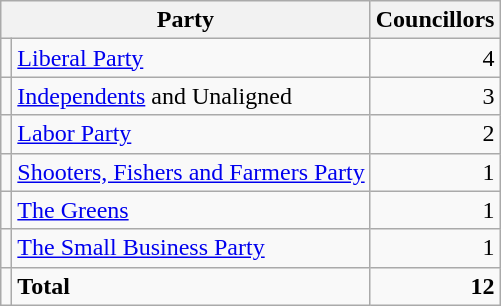<table class="wikitable">
<tr>
<th colspan="2">Party</th>
<th>Councillors</th>
</tr>
<tr>
<td></td>
<td><a href='#'>Liberal Party</a></td>
<td align=right>4</td>
</tr>
<tr>
<td></td>
<td><a href='#'>Independents</a> and Unaligned</td>
<td align=right>3</td>
</tr>
<tr>
<td></td>
<td><a href='#'>Labor Party</a></td>
<td align=right>2</td>
</tr>
<tr>
<td></td>
<td><a href='#'>Shooters, Fishers and Farmers Party</a></td>
<td align=right>1</td>
</tr>
<tr>
<td></td>
<td><a href='#'>The Greens</a></td>
<td align=right>1</td>
</tr>
<tr>
<td></td>
<td><a href='#'>The Small Business Party</a></td>
<td align=right>1</td>
</tr>
<tr>
<td></td>
<td><strong>Total</strong></td>
<td align=right><strong>12</strong></td>
</tr>
</table>
